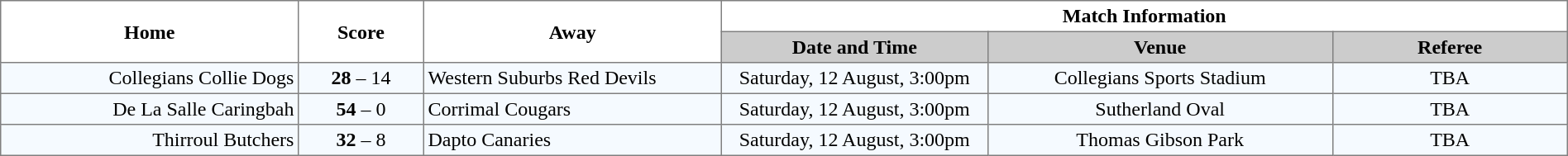<table width="100%" cellspacing="0" cellpadding="3" border="1" style="border-collapse:collapse;  text-align:center;">
<tr>
<th rowspan="2" width="19%">Home</th>
<th rowspan="2" width="8%">Score</th>
<th rowspan="2" width="19%">Away</th>
<th colspan="3">Match Information</th>
</tr>
<tr style="background:#CCCCCC">
<th width="17%">Date and Time</th>
<th width="22%">Venue</th>
<th width="50%">Referee</th>
</tr>
<tr style="text-align:center; background:#f5faff;">
<td align="right">Collegians Collie Dogs </td>
<td><strong>28</strong> – 14</td>
<td align="left"> Western Suburbs Red Devils</td>
<td>Saturday, 12 August, 3:00pm</td>
<td>Collegians Sports Stadium</td>
<td>TBA</td>
</tr>
<tr style="text-align:center; background:#f5faff;">
<td align="right">De La Salle Caringbah </td>
<td><strong>54</strong> – 0</td>
<td align="left"> Corrimal Cougars</td>
<td>Saturday, 12 August, 3:00pm</td>
<td>Sutherland Oval</td>
<td>TBA</td>
</tr>
<tr style="text-align:center; background:#f5faff;">
<td align="right">Thirroul Butchers </td>
<td><strong>32</strong> – 8</td>
<td align="left"> Dapto Canaries</td>
<td>Saturday, 12 August, 3:00pm</td>
<td>Thomas Gibson Park</td>
<td>TBA</td>
</tr>
</table>
